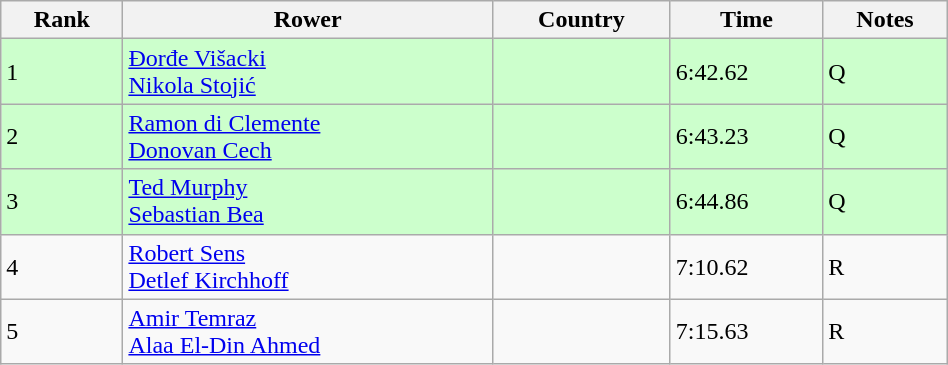<table class="wikitable sortable" width=50%>
<tr>
<th>Rank</th>
<th>Rower</th>
<th>Country</th>
<th>Time</th>
<th>Notes</th>
</tr>
<tr bgcolor=ccffcc>
<td>1</td>
<td><a href='#'>Đorđe Višacki</a> <br> <a href='#'>Nikola Stojić</a></td>
<td></td>
<td>6:42.62</td>
<td>Q</td>
</tr>
<tr bgcolor=ccffcc>
<td>2</td>
<td><a href='#'>Ramon di Clemente</a> <br> <a href='#'>Donovan Cech</a></td>
<td></td>
<td>6:43.23</td>
<td>Q</td>
</tr>
<tr bgcolor=ccffcc>
<td>3</td>
<td><a href='#'>Ted Murphy</a> <br> <a href='#'>Sebastian Bea</a></td>
<td></td>
<td>6:44.86</td>
<td>Q</td>
</tr>
<tr>
<td>4</td>
<td><a href='#'>Robert Sens</a> <br> <a href='#'>Detlef Kirchhoff</a></td>
<td></td>
<td>7:10.62</td>
<td>R</td>
</tr>
<tr>
<td>5</td>
<td><a href='#'>Amir Temraz</a> <br> <a href='#'>Alaa El-Din Ahmed</a></td>
<td></td>
<td>7:15.63</td>
<td>R</td>
</tr>
</table>
